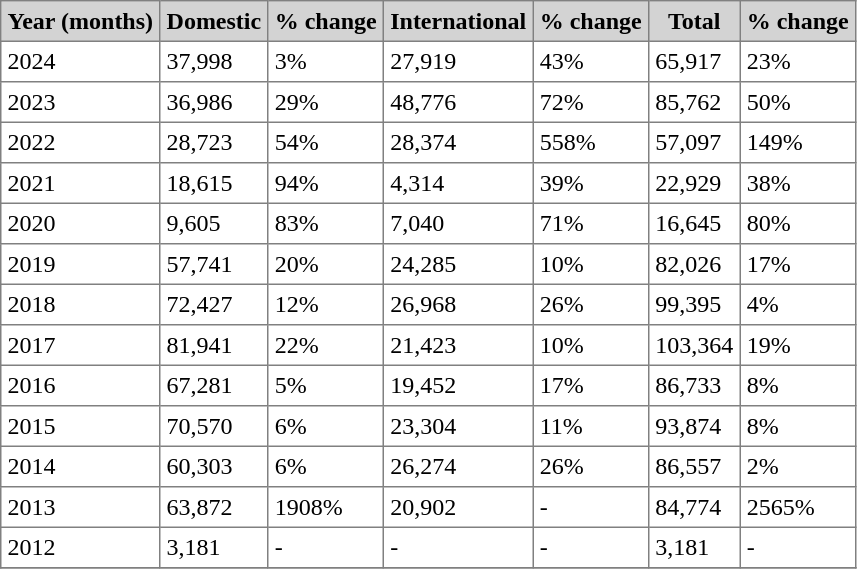<table class="toccolours" border="1" cellpadding="4" style="border-collapse:collapse">
<tr bgcolor=lightgrey>
<th>Year (months)</th>
<th>Domestic</th>
<th>% change</th>
<th>International</th>
<th>% change</th>
<th>Total</th>
<th>% change</th>
</tr>
<tr>
<td>2024</td>
<td>37,998</td>
<td> 3%</td>
<td>27,919</td>
<td> 43%</td>
<td>65,917</td>
<td> 23%</td>
</tr>
<tr>
<td>2023</td>
<td>36,986</td>
<td> 29%</td>
<td>48,776</td>
<td> 72%</td>
<td>85,762</td>
<td> 50%</td>
</tr>
<tr>
<td>2022</td>
<td>28,723</td>
<td> 54%</td>
<td>28,374</td>
<td> 558%</td>
<td>57,097</td>
<td> 149%</td>
</tr>
<tr>
<td>2021</td>
<td>18,615</td>
<td> 94%</td>
<td>4,314</td>
<td> 39%</td>
<td>22,929</td>
<td> 38%</td>
</tr>
<tr>
<td>2020</td>
<td>9,605</td>
<td> 83%</td>
<td>7,040</td>
<td> 71%</td>
<td>16,645</td>
<td> 80%</td>
</tr>
<tr>
<td>2019</td>
<td>57,741</td>
<td> 20%</td>
<td>24,285</td>
<td> 10%</td>
<td>82,026</td>
<td> 17%</td>
</tr>
<tr>
<td>2018</td>
<td>72,427</td>
<td> 12%</td>
<td>26,968</td>
<td> 26%</td>
<td>99,395</td>
<td> 4%</td>
</tr>
<tr>
<td>2017</td>
<td>81,941</td>
<td> 22%</td>
<td>21,423</td>
<td> 10%</td>
<td>103,364</td>
<td> 19%</td>
</tr>
<tr>
<td>2016</td>
<td>67,281</td>
<td> 5%</td>
<td>19,452</td>
<td> 17%</td>
<td>86,733</td>
<td> 8%</td>
</tr>
<tr>
<td>2015</td>
<td>70,570</td>
<td> 6%</td>
<td>23,304</td>
<td> 11%</td>
<td>93,874</td>
<td> 8%</td>
</tr>
<tr>
<td>2014</td>
<td>60,303</td>
<td> 6%</td>
<td>26,274</td>
<td> 26%</td>
<td>86,557</td>
<td> 2%</td>
</tr>
<tr>
<td>2013</td>
<td>63,872</td>
<td> 1908%</td>
<td>20,902</td>
<td>-</td>
<td>84,774</td>
<td> 2565%</td>
</tr>
<tr>
<td>2012</td>
<td>3,181</td>
<td>-</td>
<td>-</td>
<td>-</td>
<td>3,181</td>
<td>-</td>
</tr>
<tr>
</tr>
</table>
